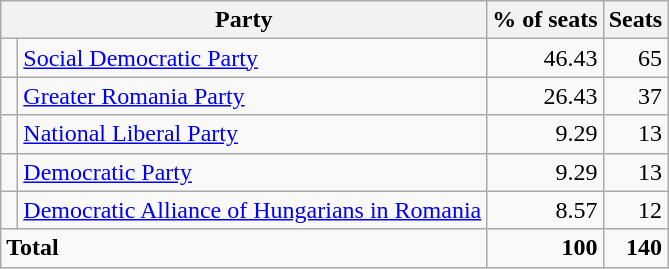<table class="wikitable">
<tr>
<th colspan=2>Party</th>
<th align=center>% of seats</th>
<th align=center>Seats</th>
</tr>
<tr>
<td> </td>
<td align=left><a href='#'>Social Democratic Party</a></td>
<td align=right>46.43</td>
<td align=right>65</td>
</tr>
<tr>
<td> </td>
<td align=left><a href='#'>Greater Romania Party</a></td>
<td align=right>26.43</td>
<td align=right>37</td>
</tr>
<tr>
<td> </td>
<td align=left><a href='#'>National Liberal Party</a></td>
<td align=right>9.29</td>
<td align=right>13</td>
</tr>
<tr>
<td> </td>
<td align=left><a href='#'>Democratic Party</a></td>
<td align=right>9.29</td>
<td align=right>13</td>
</tr>
<tr>
<td> </td>
<td align=left><a href='#'>Democratic Alliance of Hungarians in Romania</a></td>
<td align=right>8.57</td>
<td align=right>12</td>
</tr>
<tr>
<td colspan=2><strong>Total</strong></td>
<td align=right><strong>100</strong></td>
<td align=right><strong>140</strong></td>
</tr>
</table>
